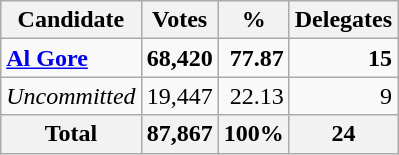<table class="wikitable sortable" style="text-align:right;">
<tr>
<th>Candidate</th>
<th>Votes</th>
<th>%</th>
<th>Delegates</th>
</tr>
<tr>
<td style="text-align:left;" data-sort-value="Gore, Al"><strong><a href='#'>Al Gore</a></strong></td>
<td><strong>68,420</strong></td>
<td><strong>77.87</strong></td>
<td><strong>15</strong></td>
</tr>
<tr>
<td style="text-align:left;" data-sort-value="ZZZ"><em>Uncommitted</em></td>
<td>19,447</td>
<td>22.13</td>
<td>9</td>
</tr>
<tr>
<th>Total</th>
<th>87,867</th>
<th>100%</th>
<th>24</th>
</tr>
</table>
